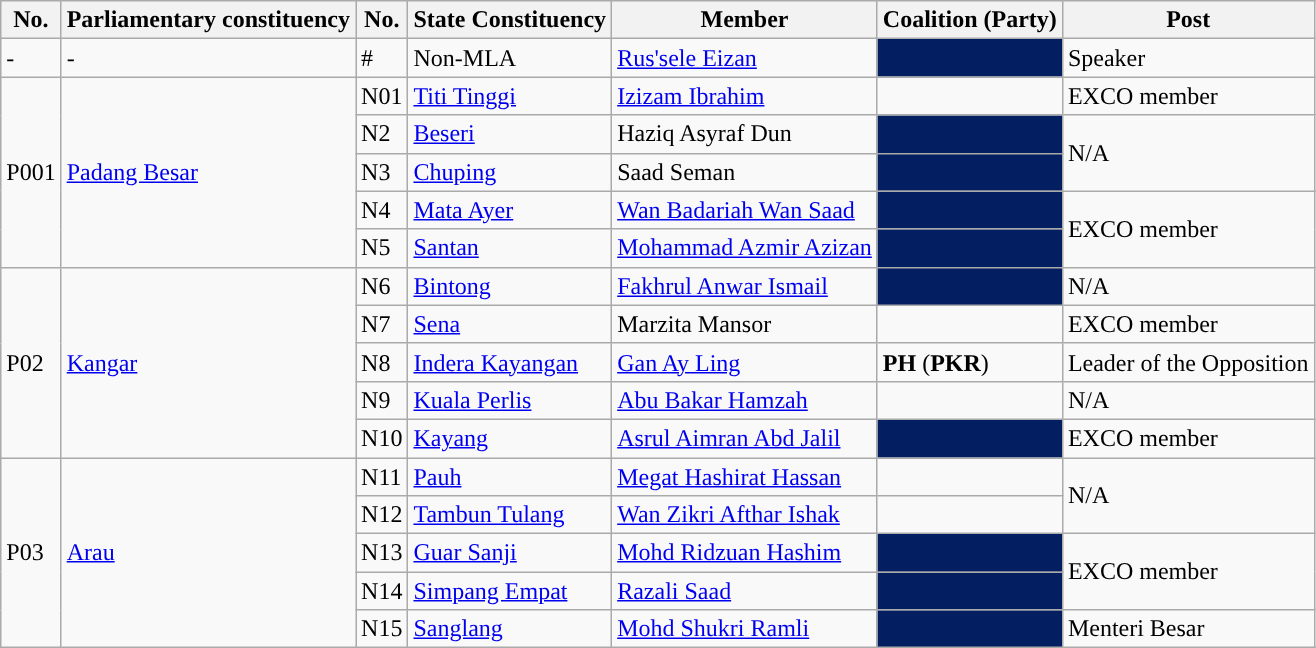<table class="wikitable sortable">
<tr>
<th>No.</th>
<th>Parliamentary constituency</th>
<th>No.</th>
<th>State Constituency</th>
<th>Member</th>
<th>Coalition (Party)</th>
<th>Post</th>
</tr>
<tr>
<td>-</td>
<td>-</td>
<td>#</td>
<td>Non-MLA</td>
<td><a href='#'>Rus'sele Eizan</a></td>
<td bgcolor=#031e61></td>
<td>Speaker</td>
</tr>
<tr>
<td rowspan="5">P001</td>
<td rowspan="5"><a href='#'>Padang Besar</a></td>
<td>N01</td>
<td><a href='#'>Titi Tinggi</a></td>
<td><a href='#'>Izizam Ibrahim</a></td>
<td></td>
<td>EXCO member</td>
</tr>
<tr>
<td>N2</td>
<td><a href='#'>Beseri</a></td>
<td>Haziq Asyraf Dun</td>
<td bgcolor=#031e61></td>
<td rowspan="2">N/A</td>
</tr>
<tr>
<td>N3</td>
<td><a href='#'>Chuping</a></td>
<td>Saad Seman</td>
<td bgcolor=#031e61></td>
</tr>
<tr>
<td>N4</td>
<td><a href='#'>Mata Ayer</a></td>
<td><a href='#'>Wan Badariah Wan Saad</a></td>
<td bgcolor=#031e61></td>
<td rowspan="2">EXCO member</td>
</tr>
<tr>
<td>N5</td>
<td><a href='#'>Santan</a></td>
<td><a href='#'>Mohammad Azmir Azizan</a></td>
<td bgcolor=#031e61></td>
</tr>
<tr>
<td rowspan="5">P02</td>
<td rowspan="5"><a href='#'>Kangar</a></td>
<td>N6</td>
<td><a href='#'>Bintong</a></td>
<td><a href='#'>Fakhrul Anwar Ismail</a></td>
<td bgcolor=#031e61></td>
<td>N/A</td>
</tr>
<tr>
<td>N7</td>
<td><a href='#'>Sena</a></td>
<td>Marzita Mansor</td>
<td></td>
<td>EXCO member</td>
</tr>
<tr>
<td>N8</td>
<td><a href='#'>Indera Kayangan</a></td>
<td><a href='#'>Gan Ay Ling</a></td>
<td bgcolor=><strong>PH</strong> (<strong>PKR</strong>)</td>
<td>Leader of the Opposition</td>
</tr>
<tr>
<td>N9</td>
<td><a href='#'>Kuala Perlis</a></td>
<td><a href='#'>Abu Bakar Hamzah</a></td>
<td></td>
<td>N/A</td>
</tr>
<tr>
<td>N10</td>
<td><a href='#'>Kayang</a></td>
<td><a href='#'>Asrul Aimran Abd Jalil</a></td>
<td bgcolor=#031e61></td>
<td>EXCO member</td>
</tr>
<tr>
<td rowspan="5">P03</td>
<td rowspan="5"><a href='#'>Arau</a></td>
<td>N11</td>
<td><a href='#'>Pauh</a></td>
<td><a href='#'>Megat Hashirat Hassan</a></td>
<td></td>
<td rowspan="2">N/A</td>
</tr>
<tr>
<td>N12</td>
<td><a href='#'>Tambun Tulang</a></td>
<td><a href='#'>Wan Zikri Afthar Ishak</a></td>
<td></td>
</tr>
<tr>
<td>N13</td>
<td><a href='#'>Guar Sanji</a></td>
<td><a href='#'>Mohd Ridzuan Hashim</a></td>
<td bgcolor=#031e61></td>
<td rowspan="2">EXCO member</td>
</tr>
<tr>
<td>N14</td>
<td><a href='#'>Simpang Empat</a></td>
<td><a href='#'>Razali Saad</a></td>
<td bgcolor=#031e61></td>
</tr>
<tr>
<td>N15</td>
<td><a href='#'>Sanglang</a></td>
<td><a href='#'>Mohd Shukri Ramli</a></td>
<td bgcolor=#031e61></td>
<td>Menteri Besar</td>
</tr>
</table>
